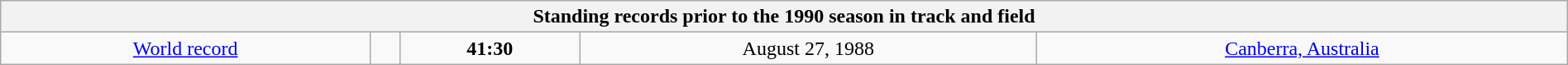<table class="wikitable" style="text-align:center; width:100%">
<tr>
<th colspan="5">Standing records prior to the 1990 season in track and field</th>
</tr>
<tr>
<td><a href='#'>World record</a></td>
<td></td>
<td><strong>41:30</strong></td>
<td>August 27, 1988</td>
<td> <a href='#'>Canberra, Australia</a></td>
</tr>
</table>
